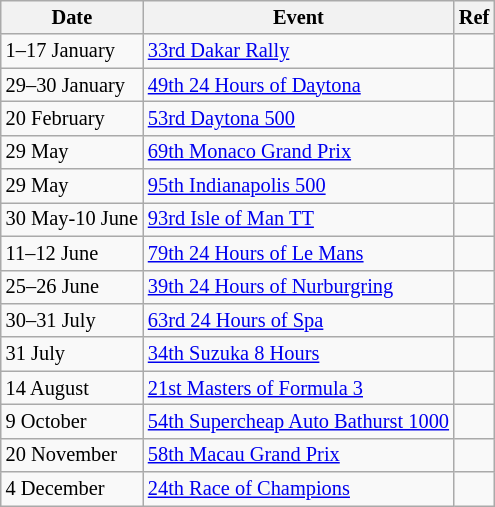<table class="wikitable" style="font-size: 85%">
<tr>
<th>Date</th>
<th>Event</th>
<th>Ref</th>
</tr>
<tr>
<td>1–17 January</td>
<td><a href='#'>33rd Dakar Rally</a></td>
<td></td>
</tr>
<tr>
<td>29–30 January</td>
<td><a href='#'>49th 24 Hours of Daytona</a></td>
<td></td>
</tr>
<tr>
<td>20 February</td>
<td><a href='#'>53rd Daytona 500</a></td>
<td></td>
</tr>
<tr>
<td>29 May</td>
<td><a href='#'>69th Monaco Grand Prix</a></td>
<td></td>
</tr>
<tr>
<td>29 May</td>
<td><a href='#'>95th Indianapolis 500</a></td>
<td></td>
</tr>
<tr>
<td>30 May-10 June</td>
<td><a href='#'>93rd Isle of Man TT</a></td>
<td></td>
</tr>
<tr>
<td>11–12 June</td>
<td><a href='#'>79th 24 Hours of Le Mans</a></td>
<td></td>
</tr>
<tr>
<td>25–26 June</td>
<td><a href='#'>39th 24 Hours of Nurburgring</a></td>
<td></td>
</tr>
<tr>
<td>30–31 July</td>
<td><a href='#'>63rd 24 Hours of Spa</a></td>
<td></td>
</tr>
<tr>
<td>31 July</td>
<td><a href='#'>34th Suzuka 8 Hours</a></td>
<td></td>
</tr>
<tr>
<td>14 August</td>
<td><a href='#'>21st Masters of Formula 3</a></td>
<td></td>
</tr>
<tr>
<td>9 October</td>
<td><a href='#'>54th Supercheap Auto Bathurst 1000</a></td>
<td></td>
</tr>
<tr>
<td>20 November</td>
<td><a href='#'>58th Macau Grand Prix</a></td>
<td></td>
</tr>
<tr>
<td>4 December</td>
<td><a href='#'>24th Race of Champions</a></td>
<td></td>
</tr>
</table>
